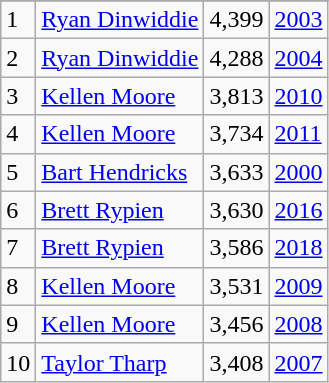<table class="wikitable">
<tr>
</tr>
<tr>
<td>1</td>
<td><a href='#'>Ryan Dinwiddie</a></td>
<td><abbr>4,399</abbr></td>
<td><a href='#'>2003</a></td>
</tr>
<tr>
<td>2</td>
<td><a href='#'>Ryan Dinwiddie</a></td>
<td><abbr>4,288</abbr></td>
<td><a href='#'>2004</a></td>
</tr>
<tr>
<td>3</td>
<td><a href='#'>Kellen Moore</a></td>
<td><abbr>3,813</abbr></td>
<td><a href='#'>2010</a></td>
</tr>
<tr>
<td>4</td>
<td><a href='#'>Kellen Moore</a></td>
<td><abbr>3,734</abbr></td>
<td><a href='#'>2011</a></td>
</tr>
<tr>
<td>5</td>
<td><a href='#'>Bart Hendricks</a></td>
<td><abbr>3,633</abbr></td>
<td><a href='#'>2000</a></td>
</tr>
<tr>
<td>6</td>
<td><a href='#'>Brett Rypien</a></td>
<td><abbr>3,630</abbr></td>
<td><a href='#'>2016</a></td>
</tr>
<tr>
<td>7</td>
<td><a href='#'>Brett Rypien</a></td>
<td><abbr>3,586</abbr></td>
<td><a href='#'>2018</a></td>
</tr>
<tr>
<td>8</td>
<td><a href='#'>Kellen Moore</a></td>
<td><abbr>3,531</abbr></td>
<td><a href='#'>2009</a></td>
</tr>
<tr>
<td>9</td>
<td><a href='#'>Kellen Moore</a></td>
<td><abbr>3,456</abbr></td>
<td><a href='#'>2008</a></td>
</tr>
<tr>
<td>10</td>
<td><a href='#'>Taylor Tharp</a></td>
<td><abbr>3,408</abbr></td>
<td><a href='#'>2007</a></td>
</tr>
</table>
